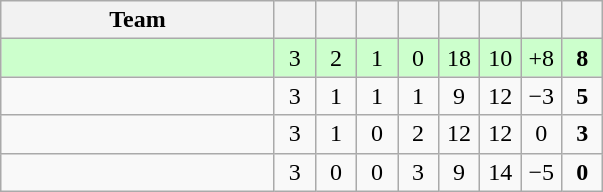<table class="wikitable" style="text-align: center;">
<tr>
<th width="175">Team</th>
<th width="20"></th>
<th width="20"></th>
<th width="20"></th>
<th width="20"></th>
<th width="20"></th>
<th width="20"></th>
<th width="20"></th>
<th width="20"></th>
</tr>
<tr bgcolor="#ccffcc">
<td align=left></td>
<td>3</td>
<td>2</td>
<td>1</td>
<td>0</td>
<td>18</td>
<td>10</td>
<td>+8</td>
<td><strong>8</strong></td>
</tr>
<tr>
<td align=left></td>
<td>3</td>
<td>1</td>
<td>1</td>
<td>1</td>
<td>9</td>
<td>12</td>
<td>−3</td>
<td><strong>5</strong></td>
</tr>
<tr>
<td align=left></td>
<td>3</td>
<td>1</td>
<td>0</td>
<td>2</td>
<td>12</td>
<td>12</td>
<td>0</td>
<td><strong>3</strong></td>
</tr>
<tr>
<td align=left></td>
<td>3</td>
<td>0</td>
<td>0</td>
<td>3</td>
<td>9</td>
<td>14</td>
<td>−5</td>
<td><strong>0</strong></td>
</tr>
</table>
